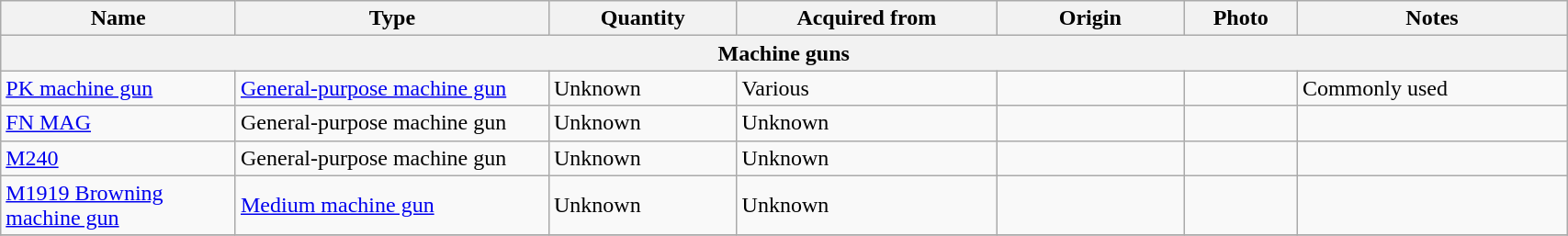<table style="width:90%;" class="wikitable">
<tr>
<th style="width:15%;">Name</th>
<th style="width:20%;">Type</th>
<th style="width:12%;">Quantity</th>
<th>Acquired from</th>
<th style="width:12%;">Origin</th>
<th>Photo</th>
<th>Notes</th>
</tr>
<tr>
<th colspan="7">Machine guns</th>
</tr>
<tr>
<td><a href='#'>PK machine gun</a></td>
<td><a href='#'>General-purpose machine gun</a></td>
<td>Unknown</td>
<td>Various</td>
<td></td>
<td></td>
<td>Commonly used</td>
</tr>
<tr>
<td><a href='#'>FN MAG</a></td>
<td>General-purpose machine gun</td>
<td>Unknown</td>
<td>Unknown</td>
<td></td>
<td></td>
<td></td>
</tr>
<tr>
<td><a href='#'>M240</a></td>
<td>General-purpose machine gun</td>
<td>Unknown</td>
<td>Unknown</td>
<td><br></td>
<td></td>
<td></td>
</tr>
<tr>
<td><a href='#'>M1919 Browning machine gun</a></td>
<td><a href='#'>Medium machine gun</a></td>
<td>Unknown</td>
<td>Unknown</td>
<td></td>
<td></td>
<td></td>
</tr>
<tr>
</tr>
</table>
